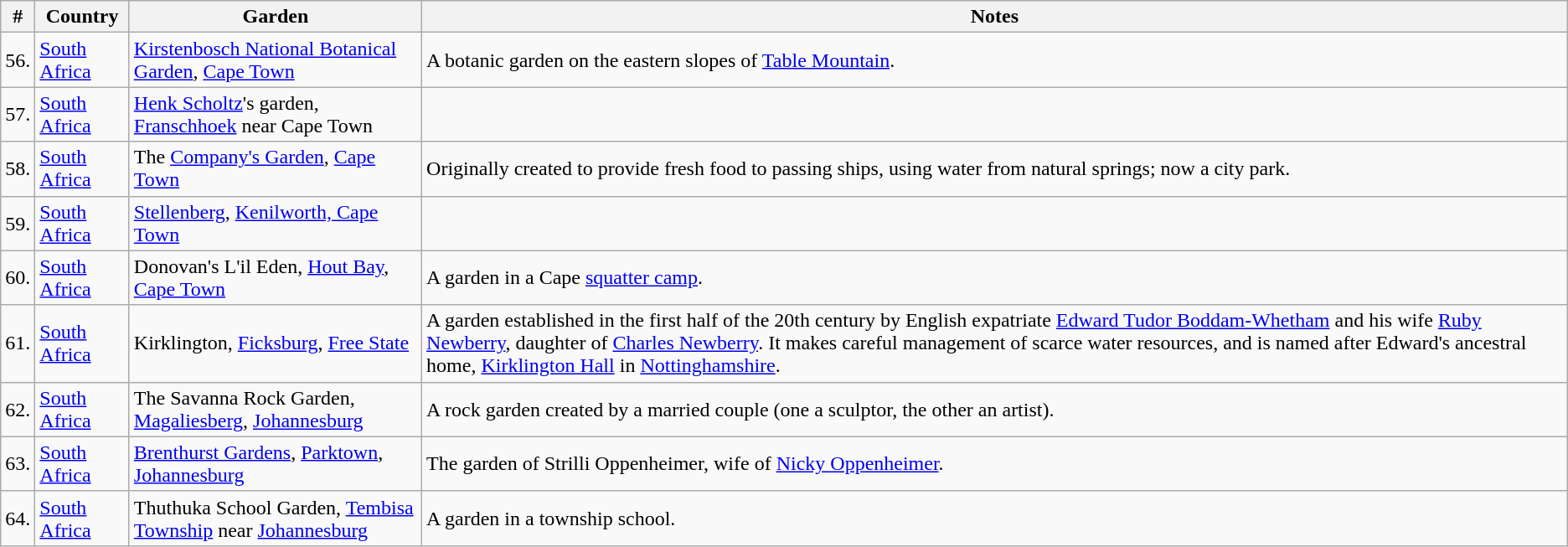<table class="wikitable">
<tr>
<th>#</th>
<th>Country</th>
<th>Garden</th>
<th>Notes</th>
</tr>
<tr>
<td>56.</td>
<td> <a href='#'>South Africa</a></td>
<td><a href='#'>Kirstenbosch National Botanical Garden</a>, <a href='#'>Cape Town</a></td>
<td>A botanic garden on the eastern slopes of <a href='#'>Table Mountain</a>. </td>
</tr>
<tr>
<td>57.</td>
<td> <a href='#'>South Africa</a></td>
<td><a href='#'>Henk Scholtz</a>'s garden, <a href='#'>Franschhoek</a> near Cape Town</td>
<td></td>
</tr>
<tr>
<td>58.</td>
<td> <a href='#'>South Africa</a></td>
<td>The <a href='#'>Company's Garden</a>, <a href='#'>Cape Town</a></td>
<td>Originally created to provide fresh food to passing ships, using water from natural springs; now a city park.</td>
</tr>
<tr>
<td>59.</td>
<td> <a href='#'>South Africa</a></td>
<td><a href='#'>Stellenberg</a>, <a href='#'>Kenilworth, Cape Town</a></td>
<td></td>
</tr>
<tr>
<td>60.</td>
<td> <a href='#'>South Africa</a></td>
<td>Donovan's L'il Eden, <a href='#'>Hout Bay</a>, <a href='#'>Cape Town</a></td>
<td>A garden in a Cape <a href='#'>squatter camp</a>.</td>
</tr>
<tr>
<td>61.</td>
<td> <a href='#'>South Africa</a></td>
<td>Kirklington, <a href='#'>Ficksburg</a>, <a href='#'>Free State</a></td>
<td>A garden established in the first half of the 20th century by English expatriate <a href='#'>Edward Tudor Boddam-Whetham</a> and his wife <a href='#'>Ruby Newberry</a>, daughter of <a href='#'>Charles Newberry</a>.  It makes careful management of scarce water resources, and is named after Edward's ancestral home, <a href='#'>Kirklington Hall</a> in <a href='#'>Nottinghamshire</a>. </td>
</tr>
<tr>
<td>62.</td>
<td> <a href='#'>South Africa</a></td>
<td>The Savanna Rock Garden, <a href='#'>Magaliesberg</a>, <a href='#'>Johannesburg</a></td>
<td>A rock garden created by a married couple (one a sculptor, the other an artist).</td>
</tr>
<tr>
<td>63.</td>
<td> <a href='#'>South Africa</a></td>
<td><a href='#'>Brenthurst Gardens</a>, <a href='#'>Parktown</a>, <a href='#'>Johannesburg</a></td>
<td>The garden of Strilli Oppenheimer, wife of <a href='#'>Nicky Oppenheimer</a>. </td>
</tr>
<tr>
<td>64.</td>
<td> <a href='#'>South Africa</a></td>
<td>Thuthuka School Garden, <a href='#'>Tembisa</a> <a href='#'>Township</a> near <a href='#'>Johannesburg</a></td>
<td>A garden in a township school.</td>
</tr>
</table>
